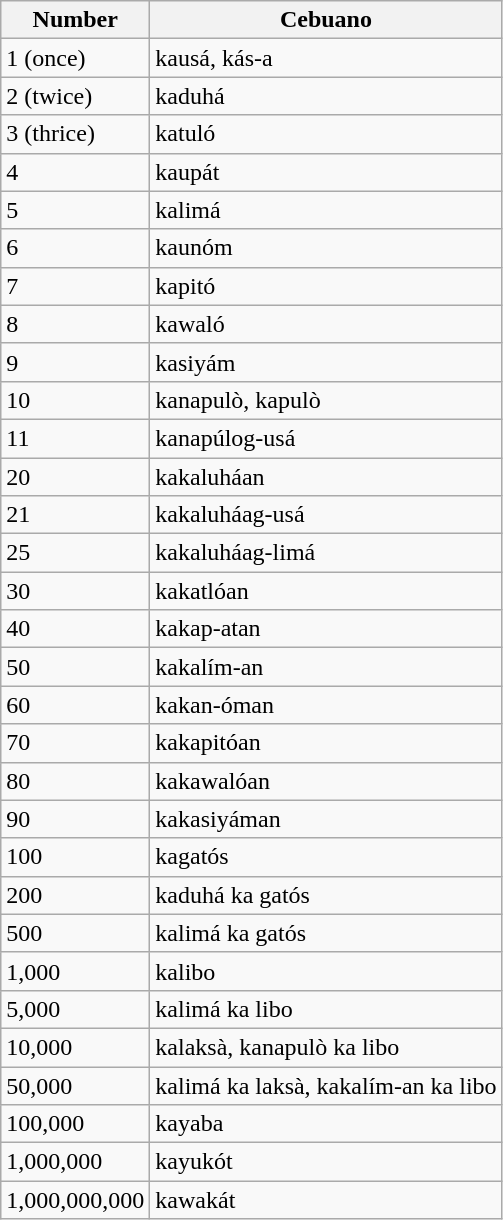<table class="wikitable" style="margin:auto:" align="center" style="text-align:center">
<tr>
<th>Number</th>
<th>Cebuano</th>
</tr>
<tr>
<td>1 (once)</td>
<td>kausá, kás-a</td>
</tr>
<tr>
<td>2 (twice)</td>
<td>kaduhá</td>
</tr>
<tr>
<td>3 (thrice)</td>
<td>katuló</td>
</tr>
<tr>
<td>4</td>
<td>kaupát</td>
</tr>
<tr>
<td>5</td>
<td>kalimá</td>
</tr>
<tr>
<td>6</td>
<td>kaunóm</td>
</tr>
<tr>
<td>7</td>
<td>kapitó</td>
</tr>
<tr>
<td>8</td>
<td>kawaló</td>
</tr>
<tr>
<td>9</td>
<td>kasiyám</td>
</tr>
<tr>
<td>10</td>
<td>kanapulò, kapulò</td>
</tr>
<tr>
<td>11</td>
<td>kanapúlog-usá</td>
</tr>
<tr>
<td>20</td>
<td>kakaluháan</td>
</tr>
<tr>
<td>21</td>
<td>kakaluháag-usá</td>
</tr>
<tr>
<td>25</td>
<td>kakaluháag-limá</td>
</tr>
<tr>
<td>30</td>
<td>kakatlóan</td>
</tr>
<tr>
<td>40</td>
<td>kakap-atan</td>
</tr>
<tr>
<td>50</td>
<td>kakalím-an</td>
</tr>
<tr>
<td>60</td>
<td>kakan-óman</td>
</tr>
<tr>
<td>70</td>
<td>kakapitóan</td>
</tr>
<tr>
<td>80</td>
<td>kakawalóan</td>
</tr>
<tr>
<td>90</td>
<td>kakasiyáman</td>
</tr>
<tr>
<td>100</td>
<td>kagatós</td>
</tr>
<tr>
<td>200</td>
<td>kaduhá ka gatós</td>
</tr>
<tr>
<td>500</td>
<td>kalimá ka gatós</td>
</tr>
<tr>
<td>1,000</td>
<td>kalibo</td>
</tr>
<tr>
<td>5,000</td>
<td>kalimá ka libo</td>
</tr>
<tr>
<td>10,000</td>
<td>kalaksà, kanapulò ka libo</td>
</tr>
<tr>
<td>50,000</td>
<td>kalimá ka laksà, kakalím-an ka libo</td>
</tr>
<tr>
<td>100,000</td>
<td>kayaba</td>
</tr>
<tr>
<td>1,000,000</td>
<td>kayukót</td>
</tr>
<tr>
<td>1,000,000,000</td>
<td>kawakát</td>
</tr>
</table>
